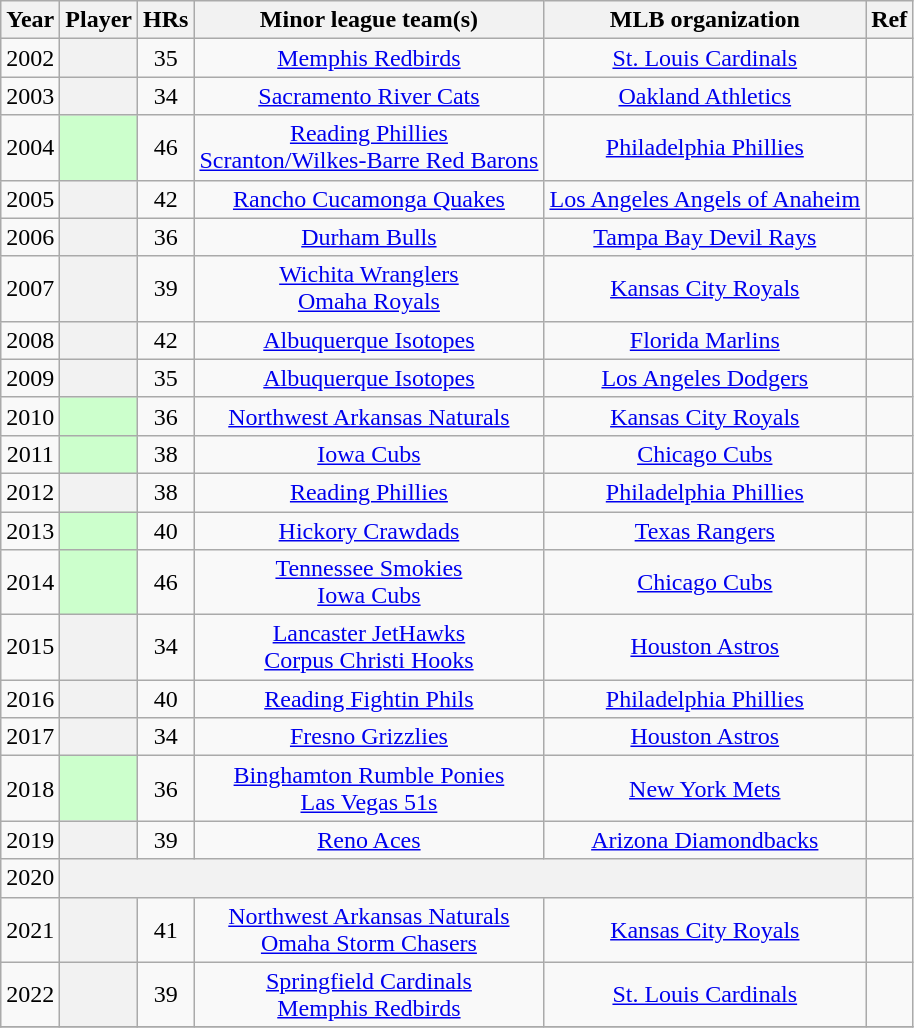<table class="wikitable sortable plainrowheaders" style="text-align:center;">
<tr>
<th scope="col">Year</th>
<th scope="col">Player</th>
<th scope="col">HRs</th>
<th scope="col">Minor league team(s)</th>
<th scope="col">MLB organization</th>
<th scope="col" class=unsortable>Ref</th>
</tr>
<tr>
<td>2002</td>
<th scope="row" style="text-align:center"></th>
<td>35</td>
<td><a href='#'>Memphis Redbirds</a></td>
<td><a href='#'>St. Louis Cardinals</a></td>
<td></td>
</tr>
<tr>
<td>2003</td>
<th scope="row" style="text-align:center"></th>
<td>34</td>
<td><a href='#'>Sacramento River Cats</a></td>
<td><a href='#'>Oakland Athletics</a></td>
<td></td>
</tr>
<tr>
<td>2004</td>
<th scope="row" style="background:#cfc; text-align:center"></th>
<td>46</td>
<td><a href='#'>Reading Phillies</a><br><a href='#'>Scranton/Wilkes-Barre Red Barons</a></td>
<td><a href='#'>Philadelphia Phillies</a></td>
<td></td>
</tr>
<tr>
<td>2005</td>
<th scope="row" style="text-align:center"></th>
<td>42</td>
<td><a href='#'>Rancho Cucamonga Quakes</a></td>
<td><a href='#'>Los Angeles Angels of Anaheim</a></td>
<td></td>
</tr>
<tr>
<td>2006</td>
<th scope="row" style="text-align:center"></th>
<td>36</td>
<td><a href='#'>Durham Bulls</a></td>
<td><a href='#'>Tampa Bay Devil Rays</a></td>
<td></td>
</tr>
<tr>
<td>2007</td>
<th scope="row" style="text-align:center"></th>
<td>39</td>
<td><a href='#'>Wichita Wranglers</a><br><a href='#'>Omaha Royals</a></td>
<td><a href='#'>Kansas City Royals</a></td>
<td></td>
</tr>
<tr>
<td>2008</td>
<th scope="row" style="text-align:center"></th>
<td>42</td>
<td><a href='#'>Albuquerque Isotopes</a></td>
<td><a href='#'>Florida Marlins</a></td>
<td></td>
</tr>
<tr>
<td>2009</td>
<th scope="row" style="text-align:center"></th>
<td>35</td>
<td><a href='#'>Albuquerque Isotopes</a></td>
<td><a href='#'>Los Angeles Dodgers</a></td>
<td></td>
</tr>
<tr>
<td>2010</td>
<th scope="row" style="background:#cfc; text-align:center"></th>
<td>36</td>
<td><a href='#'>Northwest Arkansas Naturals</a></td>
<td><a href='#'>Kansas City Royals</a></td>
<td></td>
</tr>
<tr>
<td>2011</td>
<th scope="row" style="background:#cfc; text-align:center"></th>
<td>38</td>
<td><a href='#'>Iowa Cubs</a></td>
<td><a href='#'>Chicago Cubs</a></td>
<td></td>
</tr>
<tr>
<td>2012</td>
<th scope="row" style="text-align:center"></th>
<td>38</td>
<td><a href='#'>Reading Phillies</a></td>
<td><a href='#'>Philadelphia Phillies</a></td>
<td></td>
</tr>
<tr>
<td>2013</td>
<th scope="row" style="background:#cfc; text-align:center"></th>
<td>40</td>
<td><a href='#'>Hickory Crawdads</a></td>
<td><a href='#'>Texas Rangers</a></td>
<td></td>
</tr>
<tr>
<td>2014</td>
<th scope="row" style="background:#cfc; text-align:center"></th>
<td>46</td>
<td><a href='#'>Tennessee Smokies</a><br><a href='#'>Iowa Cubs</a></td>
<td><a href='#'>Chicago Cubs</a></td>
<td></td>
</tr>
<tr>
<td>2015</td>
<th scope="row" style="text-align:center"> </th>
<td>34</td>
<td><a href='#'>Lancaster JetHawks</a><br><a href='#'>Corpus Christi Hooks</a></td>
<td><a href='#'>Houston Astros</a></td>
<td></td>
</tr>
<tr>
<td>2016</td>
<th scope="row" style="text-align:center"></th>
<td>40</td>
<td><a href='#'>Reading Fightin Phils</a></td>
<td><a href='#'>Philadelphia Phillies</a></td>
<td></td>
</tr>
<tr>
<td>2017</td>
<th scope="row" style="text-align:center"> </th>
<td>34</td>
<td><a href='#'>Fresno Grizzlies</a></td>
<td><a href='#'>Houston Astros</a></td>
<td></td>
</tr>
<tr>
<td>2018</td>
<th scope="row" style="background:#cfc; text-align:center"></th>
<td>36</td>
<td><a href='#'>Binghamton Rumble Ponies</a><br><a href='#'>Las Vegas 51s</a></td>
<td><a href='#'>New York Mets</a></td>
<td></td>
</tr>
<tr>
<td>2019</td>
<th scope="row" style="text-align:center"></th>
<td>39</td>
<td><a href='#'>Reno Aces</a></td>
<td><a href='#'>Arizona Diamondbacks</a></td>
<td></td>
</tr>
<tr>
<td>2020</td>
<th scope="row" style="text-align:center" colspan="4"></th>
<td></td>
</tr>
<tr>
<td>2021</td>
<th scope="row" style="text-align:center"></th>
<td>41</td>
<td><a href='#'>Northwest Arkansas Naturals</a><br><a href='#'>Omaha Storm Chasers</a></td>
<td><a href='#'>Kansas City Royals</a></td>
<td></td>
</tr>
<tr>
<td>2022</td>
<th scope="row" style="text-align:center"></th>
<td>39</td>
<td><a href='#'>Springfield Cardinals</a><br><a href='#'>Memphis Redbirds</a></td>
<td><a href='#'>St. Louis Cardinals</a></td>
<td></td>
</tr>
<tr>
</tr>
</table>
